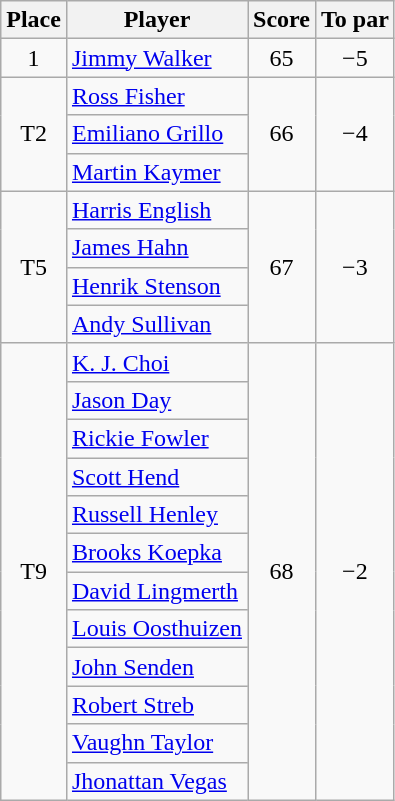<table class="wikitable">
<tr>
<th>Place</th>
<th>Player</th>
<th>Score</th>
<th>To par</th>
</tr>
<tr>
<td align=center>1</td>
<td> <a href='#'>Jimmy Walker</a></td>
<td align=center>65</td>
<td align=center>−5</td>
</tr>
<tr>
<td rowspan=3 align=center>T2</td>
<td> <a href='#'>Ross Fisher</a></td>
<td rowspan=3 align=center>66</td>
<td rowspan=3 align=center>−4</td>
</tr>
<tr>
<td> <a href='#'>Emiliano Grillo</a></td>
</tr>
<tr>
<td> <a href='#'>Martin Kaymer</a></td>
</tr>
<tr>
<td rowspan=4 align=center>T5</td>
<td> <a href='#'>Harris English</a></td>
<td rowspan=4 align=center>67</td>
<td rowspan=4 align=center>−3</td>
</tr>
<tr>
<td> <a href='#'>James Hahn</a></td>
</tr>
<tr>
<td> <a href='#'>Henrik Stenson</a></td>
</tr>
<tr>
<td> <a href='#'>Andy Sullivan</a></td>
</tr>
<tr>
<td rowspan=12 align=center>T9</td>
<td> <a href='#'>K. J. Choi</a></td>
<td rowspan=12 align=center>68</td>
<td rowspan=12 align=center>−2</td>
</tr>
<tr>
<td> <a href='#'>Jason Day</a></td>
</tr>
<tr>
<td> <a href='#'>Rickie Fowler</a></td>
</tr>
<tr>
<td> <a href='#'>Scott Hend</a></td>
</tr>
<tr>
<td> <a href='#'>Russell Henley</a></td>
</tr>
<tr>
<td> <a href='#'>Brooks Koepka</a></td>
</tr>
<tr>
<td> <a href='#'>David Lingmerth</a></td>
</tr>
<tr>
<td> <a href='#'>Louis Oosthuizen</a></td>
</tr>
<tr>
<td> <a href='#'>John Senden</a></td>
</tr>
<tr>
<td> <a href='#'>Robert Streb</a></td>
</tr>
<tr>
<td> <a href='#'>Vaughn Taylor</a></td>
</tr>
<tr>
<td> <a href='#'>Jhonattan Vegas</a></td>
</tr>
</table>
